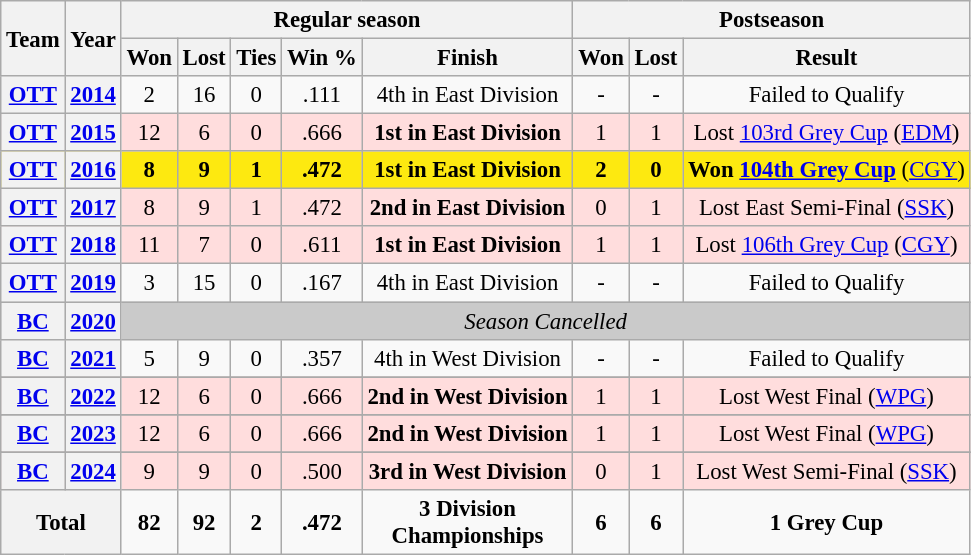<table class="wikitable" style="font-size: 95%; text-align:center;">
<tr>
<th rowspan="2">Team</th>
<th rowspan="2">Year</th>
<th colspan="5">Regular season</th>
<th colspan="4">Postseason</th>
</tr>
<tr>
<th>Won</th>
<th>Lost</th>
<th>Ties</th>
<th>Win %</th>
<th>Finish</th>
<th>Won</th>
<th>Lost</th>
<th>Result</th>
</tr>
<tr>
<th><a href='#'>OTT</a></th>
<th><a href='#'>2014</a></th>
<td>2</td>
<td>16</td>
<td>0</td>
<td>.111</td>
<td>4th in East Division</td>
<td>-</td>
<td>-</td>
<td>Failed to Qualify</td>
</tr>
<tr ! style="background:#FDD;">
<th><a href='#'>OTT</a></th>
<th><a href='#'>2015</a></th>
<td>12</td>
<td>6</td>
<td>0</td>
<td>.666</td>
<td><strong>1st in East Division</strong></td>
<td>1</td>
<td>1</td>
<td>Lost <a href='#'>103rd Grey Cup</a> (<a href='#'>EDM</a>)</td>
</tr>
<tr ! style="background:#FDE910;">
<th><a href='#'>OTT</a></th>
<th><a href='#'>2016</a></th>
<td><strong>8</strong></td>
<td><strong>9</strong></td>
<td><strong>1</strong></td>
<td><strong>.472</strong></td>
<td><strong>1st in East Division</strong></td>
<td><strong>2</strong></td>
<td><strong>0</strong></td>
<td><strong>Won <a href='#'>104th Grey Cup</a></strong> (<a href='#'>CGY</a>)</td>
</tr>
<tr ! style="background:#FDD;">
<th><a href='#'>OTT</a></th>
<th><a href='#'>2017</a></th>
<td>8</td>
<td>9</td>
<td>1</td>
<td>.472</td>
<td><strong>2nd in East Division</strong></td>
<td>0</td>
<td>1</td>
<td>Lost East Semi-Final (<a href='#'>SSK</a>)</td>
</tr>
<tr ! style="background:#FDD;">
<th><a href='#'>OTT</a></th>
<th><a href='#'>2018</a></th>
<td>11</td>
<td>7</td>
<td>0</td>
<td>.611</td>
<td><strong>1st in East Division</strong></td>
<td>1</td>
<td>1</td>
<td>Lost <a href='#'>106th Grey Cup</a> (<a href='#'>CGY</a>)</td>
</tr>
<tr>
<th><a href='#'>OTT</a></th>
<th><a href='#'>2019</a></th>
<td>3</td>
<td>15</td>
<td>0</td>
<td>.167</td>
<td>4th in East Division</td>
<td>-</td>
<td>-</td>
<td>Failed to Qualify</td>
</tr>
<tr ! style="background:#CACACA;">
<th><a href='#'>BC</a></th>
<th><a href='#'>2020</a></th>
<td align="center" colSpan="8"><em>Season Cancelled</em></td>
</tr>
<tr>
<th><a href='#'>BC</a></th>
<th><a href='#'>2021</a></th>
<td>5</td>
<td>9</td>
<td>0</td>
<td>.357</td>
<td>4th in West Division</td>
<td>-</td>
<td>-</td>
<td>Failed to Qualify</td>
</tr>
<tr>
</tr>
<tr ! style="background:#FDD;">
<th><a href='#'>BC</a></th>
<th><a href='#'>2022</a></th>
<td>12</td>
<td>6</td>
<td>0</td>
<td>.666</td>
<td><strong>2nd in West Division</strong></td>
<td>1</td>
<td>1</td>
<td>Lost West Final (<a href='#'>WPG</a>)</td>
</tr>
<tr>
</tr>
<tr ! style="background:#FDD;">
<th><a href='#'>BC</a></th>
<th><a href='#'>2023</a></th>
<td>12</td>
<td>6</td>
<td>0</td>
<td>.666</td>
<td><strong>2nd in West Division</strong></td>
<td>1</td>
<td>1</td>
<td>Lost West Final (<a href='#'>WPG</a>)</td>
</tr>
<tr>
</tr>
<tr ! style="background:#FDD;">
<th><a href='#'>BC</a></th>
<th><a href='#'>2024</a></th>
<td>9</td>
<td>9</td>
<td>0</td>
<td>.500</td>
<td><strong>3rd in West Division</strong></td>
<td>0</td>
<td>1</td>
<td>Lost West Semi-Final (<a href='#'>SSK</a>)</td>
</tr>
<tr>
<th colspan="2"><strong>Total</strong></th>
<td><strong>82</strong></td>
<td><strong>92</strong></td>
<td><strong>2</strong></td>
<td><strong>.472</strong></td>
<td><strong>3 Division<br>Championships</strong></td>
<td><strong>6</strong></td>
<td><strong>6</strong></td>
<td><strong>1 Grey Cup</strong></td>
</tr>
</table>
